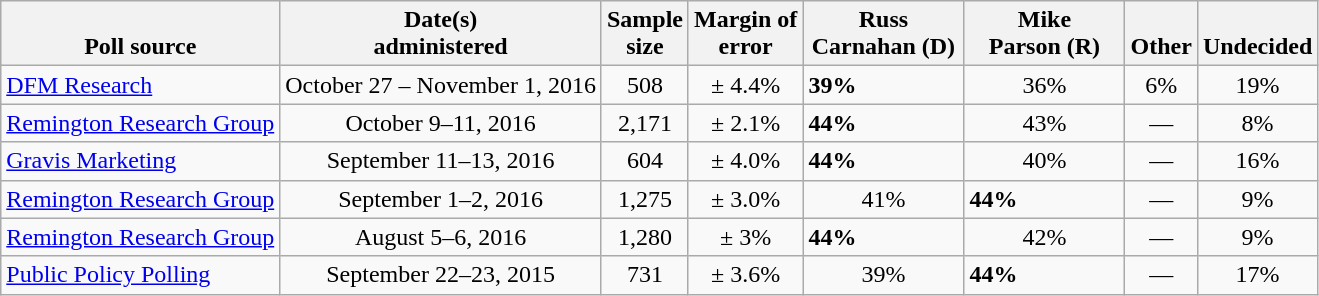<table class="wikitable">
<tr valign= bottom>
<th>Poll source</th>
<th>Date(s)<br>administered</th>
<th>Sample<br>size</th>
<th>Margin of<br>error</th>
<th style="width:100px;">Russ<br>Carnahan (D)</th>
<th style="width:100px;">Mike<br>Parson (R)</th>
<th>Other</th>
<th>Undecided</th>
</tr>
<tr>
<td><a href='#'>DFM Research</a></td>
<td align=center>October 27 – November 1, 2016</td>
<td align=center>508</td>
<td align=center>± 4.4%</td>
<td><strong>39%</strong></td>
<td align=center>36%</td>
<td align=center>6%</td>
<td align=center>19%</td>
</tr>
<tr>
<td><a href='#'>Remington Research Group</a></td>
<td align=center>October 9–11, 2016</td>
<td align=center>2,171</td>
<td align=center>± 2.1%</td>
<td><strong>44%</strong></td>
<td align=center>43%</td>
<td align=center>—</td>
<td align=center>8%</td>
</tr>
<tr>
<td><a href='#'>Gravis Marketing</a></td>
<td align=center>September 11–13, 2016</td>
<td align=center>604</td>
<td align=center>± 4.0%</td>
<td><strong>44%</strong></td>
<td align=center>40%</td>
<td align=center>—</td>
<td align=center>16%</td>
</tr>
<tr>
<td><a href='#'>Remington Research Group</a></td>
<td align=center>September 1–2, 2016</td>
<td align=center>1,275</td>
<td align=center>± 3.0%</td>
<td align=center>41%</td>
<td><strong>44%</strong></td>
<td align=center>—</td>
<td align=center>9%</td>
</tr>
<tr>
<td><a href='#'>Remington Research Group</a></td>
<td align=center>August 5–6, 2016</td>
<td align=center>1,280</td>
<td align=center>± 3%</td>
<td><strong>44%</strong></td>
<td align=center>42%</td>
<td align=center>—</td>
<td align=center>9%</td>
</tr>
<tr>
<td><a href='#'>Public Policy Polling</a></td>
<td align=center>September 22–23, 2015</td>
<td align=center>731</td>
<td align=center>± 3.6%</td>
<td align=center>39%</td>
<td><strong>44%</strong></td>
<td align=center>—</td>
<td align=center>17%</td>
</tr>
</table>
